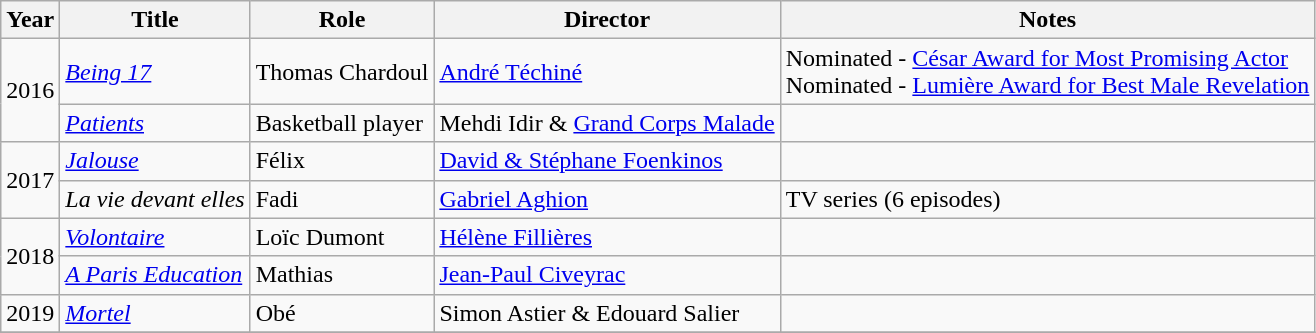<table class="wikitable sortable">
<tr>
<th>Year</th>
<th>Title</th>
<th>Role</th>
<th>Director</th>
<th class="unsortable">Notes</th>
</tr>
<tr>
<td rowspan=2>2016</td>
<td><em><a href='#'>Being 17</a></em></td>
<td>Thomas Chardoul</td>
<td><a href='#'>André Téchiné</a></td>
<td>Nominated - <a href='#'>César Award for Most Promising Actor</a><br>Nominated - <a href='#'>Lumière Award for Best Male Revelation</a></td>
</tr>
<tr>
<td><em><a href='#'>Patients</a></em></td>
<td>Basketball player</td>
<td>Mehdi Idir & <a href='#'>Grand Corps Malade</a></td>
<td></td>
</tr>
<tr>
<td rowspan=2>2017</td>
<td><em><a href='#'>Jalouse</a></em></td>
<td>Félix</td>
<td><a href='#'>David & Stéphane Foenkinos</a></td>
<td></td>
</tr>
<tr>
<td><em>La vie devant elles</em></td>
<td>Fadi</td>
<td><a href='#'>Gabriel Aghion</a></td>
<td>TV series (6 episodes)</td>
</tr>
<tr>
<td rowspan=2>2018</td>
<td><em><a href='#'>Volontaire</a></em></td>
<td>Loïc Dumont</td>
<td><a href='#'>Hélène Fillières</a></td>
<td></td>
</tr>
<tr>
<td><em><a href='#'>A Paris Education</a></em></td>
<td>Mathias</td>
<td><a href='#'>Jean-Paul Civeyrac</a></td>
<td></td>
</tr>
<tr>
<td>2019</td>
<td><em><a href='#'>Mortel</a></em></td>
<td>Obé</td>
<td>Simon Astier & Edouard Salier</td>
<td></td>
</tr>
<tr>
</tr>
</table>
